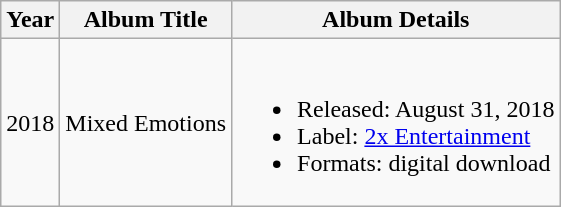<table class="wikitable">
<tr>
<th>Year</th>
<th>Album Title</th>
<th>Album Details</th>
</tr>
<tr>
<td>2018</td>
<td>Mixed Emotions</td>
<td><br><ul><li>Released: August 31, 2018</li><li>Label: <a href='#'>2x Entertainment</a></li><li>Formats: digital download</li></ul></td>
</tr>
</table>
